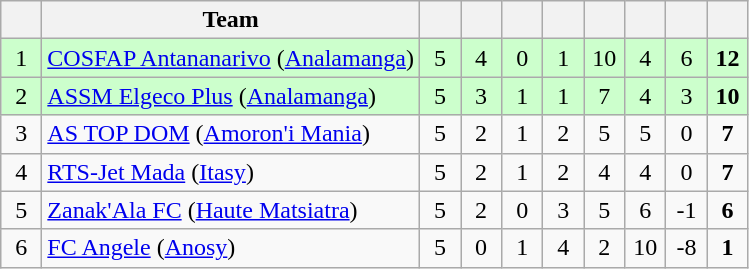<table class="wikitable" style="text-align: center;">
<tr>
<th width=20></th>
<th>Team</th>
<th width=20></th>
<th width=20></th>
<th width=20></th>
<th width=20></th>
<th width=20></th>
<th width=20></th>
<th width=20></th>
<th width=20></th>
</tr>
<tr bgcolor=#ccffcc>
<td>1</td>
<td align=left><a href='#'>COSFAP Antananarivo</a> (<a href='#'>Analamanga</a>)</td>
<td>5</td>
<td>4</td>
<td>0</td>
<td>1</td>
<td>10</td>
<td>4</td>
<td>6</td>
<td><strong>12</strong></td>
</tr>
<tr bgcolor=#ccffcc>
<td>2</td>
<td align=left><a href='#'>ASSM Elgeco Plus</a> (<a href='#'>Analamanga</a>)</td>
<td>5</td>
<td>3</td>
<td>1</td>
<td>1</td>
<td>7</td>
<td>4</td>
<td>3</td>
<td><strong>10</strong></td>
</tr>
<tr>
<td>3</td>
<td align=left><a href='#'>AS TOP DOM</a> (<a href='#'>Amoron'i Mania</a>)</td>
<td>5</td>
<td>2</td>
<td>1</td>
<td>2</td>
<td>5</td>
<td>5</td>
<td>0</td>
<td><strong>7</strong></td>
</tr>
<tr>
<td>4</td>
<td align=left><a href='#'>RTS-Jet Mada</a> (<a href='#'>Itasy</a>)</td>
<td>5</td>
<td>2</td>
<td>1</td>
<td>2</td>
<td>4</td>
<td>4</td>
<td>0</td>
<td><strong>7</strong></td>
</tr>
<tr>
<td>5</td>
<td align=left><a href='#'>Zanak'Ala FC</a> (<a href='#'>Haute Matsiatra</a>)</td>
<td>5</td>
<td>2</td>
<td>0</td>
<td>3</td>
<td>5</td>
<td>6</td>
<td>-1</td>
<td><strong>6</strong></td>
</tr>
<tr>
<td>6</td>
<td align=left><a href='#'>FC Angele</a> (<a href='#'>Anosy</a>)</td>
<td>5</td>
<td>0</td>
<td>1</td>
<td>4</td>
<td>2</td>
<td>10</td>
<td>-8</td>
<td><strong>1</strong></td>
</tr>
</table>
